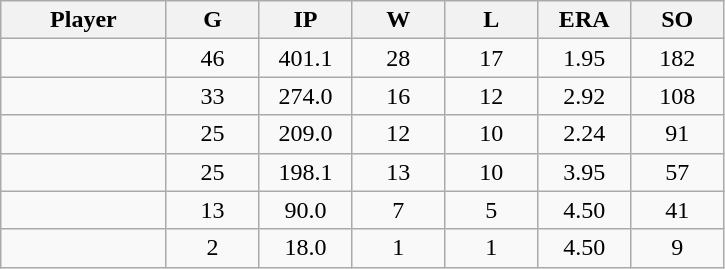<table class="wikitable sortable">
<tr>
<th bgcolor="#DDDDFF" width="16%">Player</th>
<th bgcolor="#DDDDFF" width="9%">G</th>
<th bgcolor="#DDDDFF" width="9%">IP</th>
<th bgcolor="#DDDDFF" width="9%">W</th>
<th bgcolor="#DDDDFF" width="9%">L</th>
<th bgcolor="#DDDDFF" width="9%">ERA</th>
<th bgcolor="#DDDDFF" width="9%">SO</th>
</tr>
<tr align="center">
<td></td>
<td>46</td>
<td>401.1</td>
<td>28</td>
<td>17</td>
<td>1.95</td>
<td>182</td>
</tr>
<tr align="center">
<td></td>
<td>33</td>
<td>274.0</td>
<td>16</td>
<td>12</td>
<td>2.92</td>
<td>108</td>
</tr>
<tr align="center">
<td></td>
<td>25</td>
<td>209.0</td>
<td>12</td>
<td>10</td>
<td>2.24</td>
<td>91</td>
</tr>
<tr align="center">
<td></td>
<td>25</td>
<td>198.1</td>
<td>13</td>
<td>10</td>
<td>3.95</td>
<td>57</td>
</tr>
<tr align="center">
<td></td>
<td>13</td>
<td>90.0</td>
<td>7</td>
<td>5</td>
<td>4.50</td>
<td>41</td>
</tr>
<tr align="center">
<td></td>
<td>2</td>
<td>18.0</td>
<td>1</td>
<td>1</td>
<td>4.50</td>
<td>9</td>
</tr>
</table>
